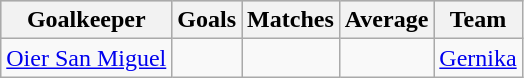<table class="wikitable sortable" class="wikitable">
<tr style="background:#ccc; text-align:center;">
<th>Goalkeeper</th>
<th>Goals</th>
<th>Matches</th>
<th>Average</th>
<th>Team</th>
</tr>
<tr>
<td> <a href='#'>Oier San Miguel</a></td>
<td></td>
<td></td>
<td></td>
<td><a href='#'>Gernika</a></td>
</tr>
</table>
